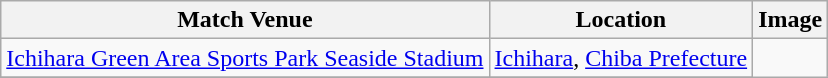<table class="wikitable" style="text-align:center;">
<tr>
<th>Match Venue</th>
<th>Location</th>
<th>Image</th>
</tr>
<tr>
<td><a href='#'>Ichihara Green Area Sports Park Seaside Stadium</a></td>
<td><a href='#'>Ichihara</a>, <a href='#'>Chiba Prefecture</a></td>
</tr>
<tr>
</tr>
</table>
